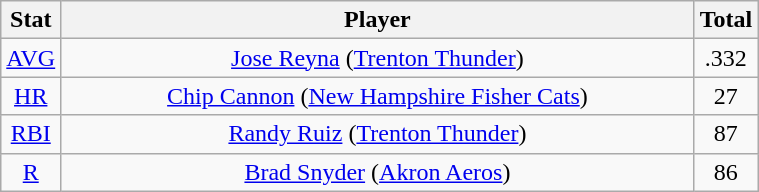<table class="wikitable" width="40%" style="text-align:center;">
<tr>
<th width="5%">Stat</th>
<th width="150%">Player</th>
<th width="5%">Total</th>
</tr>
<tr>
<td><a href='#'>AVG</a></td>
<td><a href='#'>Jose Reyna</a> (<a href='#'>Trenton Thunder</a>)</td>
<td>.332</td>
</tr>
<tr>
<td><a href='#'>HR</a></td>
<td><a href='#'>Chip Cannon</a> (<a href='#'>New Hampshire Fisher Cats</a>)</td>
<td>27</td>
</tr>
<tr>
<td><a href='#'>RBI</a></td>
<td><a href='#'>Randy Ruiz</a> (<a href='#'>Trenton Thunder</a>)</td>
<td>87</td>
</tr>
<tr>
<td><a href='#'>R</a></td>
<td><a href='#'>Brad Snyder</a> (<a href='#'>Akron Aeros</a>)</td>
<td>86</td>
</tr>
</table>
